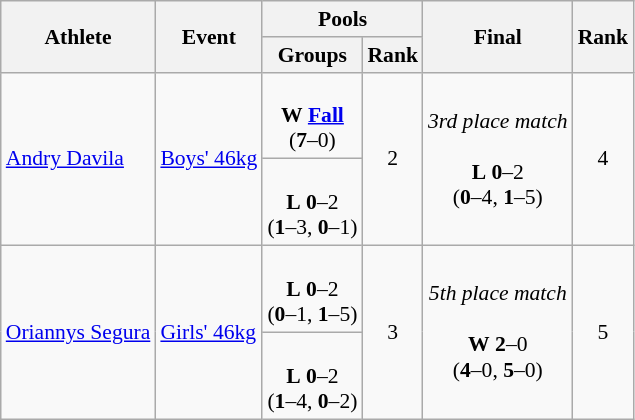<table class="wikitable" style="text-align:left; font-size:90%">
<tr>
<th rowspan="2">Athlete</th>
<th rowspan="2">Event</th>
<th colspan="2">Pools</th>
<th rowspan="2">Final</th>
<th rowspan="2">Rank</th>
</tr>
<tr>
<th>Groups</th>
<th>Rank</th>
</tr>
<tr>
<td rowspan="2"><a href='#'>Andry Davila</a></td>
<td rowspan="2"><a href='#'>Boys' 46kg</a></td>
<td align=center><br><strong>W</strong> <strong><a href='#'>Fall</a></strong><br>(<strong>7</strong>–0)</td>
<td rowspan="2" align=center>2</td>
<td align=center rowspan=2><em>3rd place match</em><br><br><strong>L</strong> <strong>0</strong>–2<br>(<strong>0</strong>–4, <strong>1</strong>–5)</td>
<td rowspan="2" align="center">4</td>
</tr>
<tr>
<td align=center><br><strong>L</strong> <strong>0</strong>–2<br>(<strong>1</strong>–3, <strong>0</strong>–1)</td>
</tr>
<tr>
<td rowspan="2"><a href='#'>Oriannys Segura</a></td>
<td rowspan="2"><a href='#'>Girls' 46kg</a></td>
<td align=center><br><strong>L</strong> <strong>0</strong>–2<br>(<strong>0</strong>–1, <strong>1</strong>–5)</td>
<td rowspan="2" align=center>3</td>
<td align=center rowspan=2><em>5th place match</em><br><br><strong>W</strong> <strong>2</strong>–0<br>(<strong>4</strong>–0, <strong>5</strong>–0)</td>
<td rowspan="2" align="center">5</td>
</tr>
<tr>
<td align=center><br><strong>L</strong> <strong>0</strong>–2<br>(<strong>1</strong>–4, <strong>0</strong>–2)</td>
</tr>
</table>
